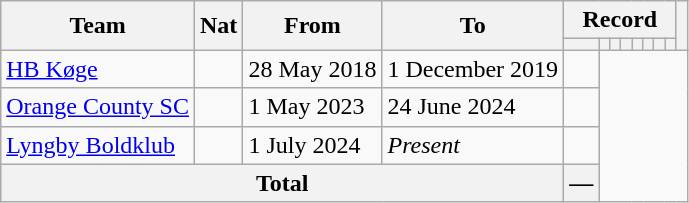<table class="wikitable" style="text-align: center">
<tr>
<th rowspan="2">Team</th>
<th rowspan="2">Nat</th>
<th rowspan="2">From</th>
<th rowspan="2">To</th>
<th colspan="8">Record</th>
<th rowspan=2></th>
</tr>
<tr>
<th></th>
<th></th>
<th></th>
<th></th>
<th></th>
<th></th>
<th></th>
<th></th>
</tr>
<tr>
<td align=left><a href='#'>HB Køge</a></td>
<td></td>
<td align=left>28 May 2018</td>
<td align=left>1 December 2019<br></td>
<td></td>
</tr>
<tr>
<td align=left><a href='#'>Orange County SC</a></td>
<td></td>
<td align=left>1 May 2023</td>
<td align=left>24 June 2024<br></td>
<td></td>
</tr>
<tr>
<td align=left><a href='#'>Lyngby Boldklub</a></td>
<td></td>
<td align=left>1 July 2024</td>
<td align=left><em>Present</em><br></td>
<td></td>
</tr>
<tr>
<th colspan="4">Total<br></th>
<th>—</th>
</tr>
</table>
